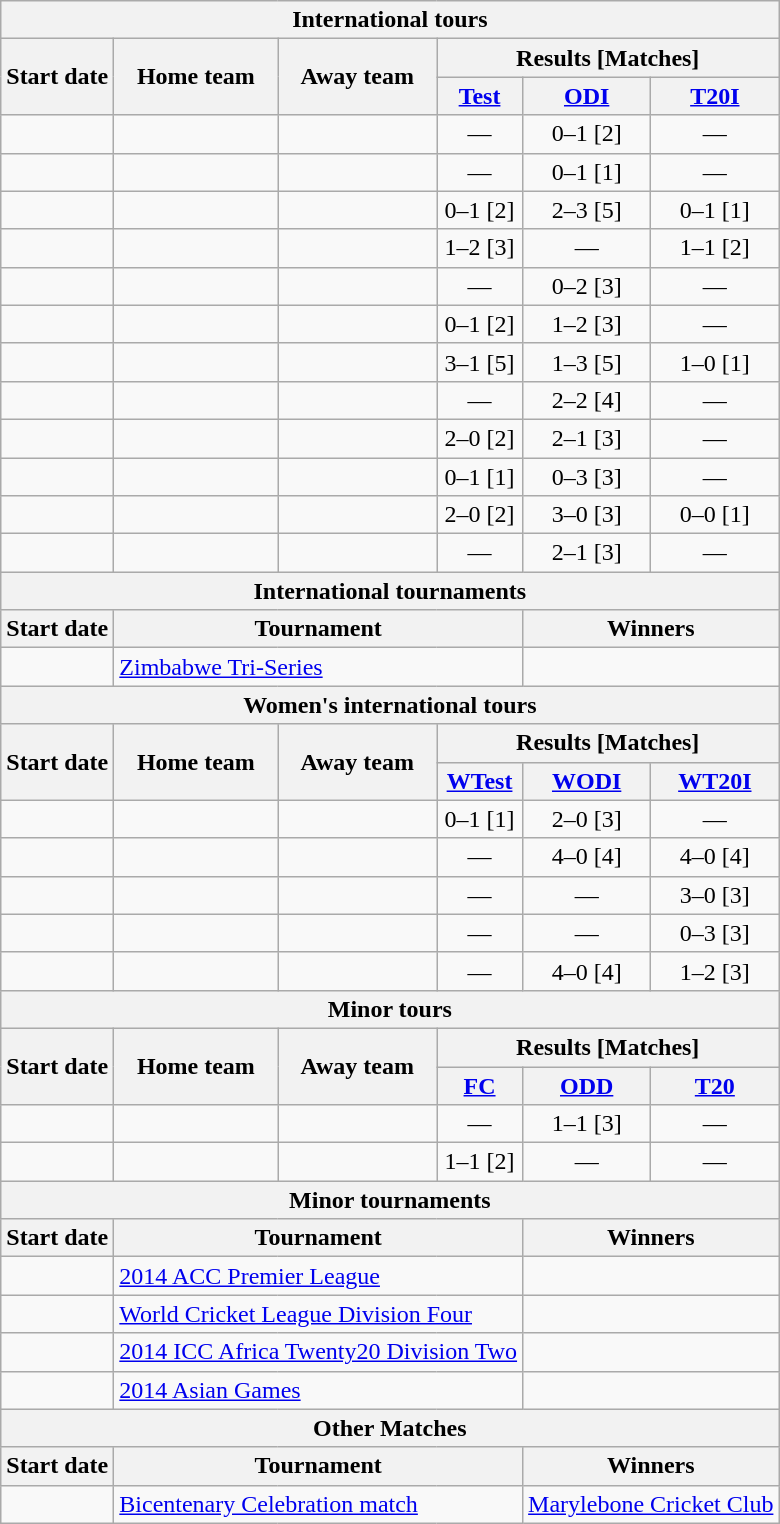<table class="wikitable sortable" style="text-align:center; white-space:nowrap">
<tr>
<th colspan=6>International tours</th>
</tr>
<tr>
<th rowspan=2>Start date</th>
<th rowspan=2>Home team</th>
<th rowspan=2>Away team</th>
<th colspan=3 class="unsortable">Results [Matches]</th>
</tr>
<tr>
<th width=50 class="unsortable"><a href='#'>Test</a></th>
<th width=50 class="unsortable"><a href='#'>ODI</a></th>
<th width=50 class="unsortable"><a href='#'>T20I</a></th>
</tr>
<tr>
<td style="text-align:left"><a href='#'></a></td>
<td style="text-align:left"></td>
<td style="text-align:left"></td>
<td>—</td>
<td>0–1 [2]</td>
<td>—</td>
</tr>
<tr>
<td style="text-align:left"><a href='#'></a></td>
<td style="text-align:left"></td>
<td style="text-align:left"></td>
<td>—</td>
<td>0–1 [1]</td>
<td>—</td>
</tr>
<tr>
<td style="text-align:left"><a href='#'></a></td>
<td style="text-align:left"></td>
<td style="text-align:left"></td>
<td>0–1 [2]</td>
<td>2–3 [5]</td>
<td>0–1 [1]</td>
</tr>
<tr>
<td style="text-align:left"><a href='#'></a></td>
<td style="text-align:left"></td>
<td style="text-align:left"></td>
<td>1–2 [3]</td>
<td>—</td>
<td>1–1 [2]</td>
</tr>
<tr>
<td style="text-align:left"><a href='#'></a></td>
<td style="text-align:left"></td>
<td style="text-align:left"></td>
<td>—</td>
<td>0–2 [3]</td>
<td>—</td>
</tr>
<tr>
<td style="text-align:left"><a href='#'></a></td>
<td style="text-align:left"></td>
<td style="text-align:left"></td>
<td>0–1 [2]</td>
<td>1–2 [3]</td>
<td>—</td>
</tr>
<tr>
<td style="text-align:left"><a href='#'></a></td>
<td style="text-align:left"></td>
<td style="text-align:left"></td>
<td>3–1 [5]</td>
<td>1–3 [5]</td>
<td>1–0 [1]</td>
</tr>
<tr>
<td style="text-align:left"><a href='#'></a></td>
<td style="text-align:left"></td>
<td style="text-align:left"></td>
<td>—</td>
<td>2–2 [4]</td>
<td>—</td>
</tr>
<tr>
<td style="text-align:left"><a href='#'></a></td>
<td style="text-align:left"></td>
<td style="text-align:left"></td>
<td>2–0 [2]</td>
<td>2–1 [3]</td>
<td>—</td>
</tr>
<tr>
<td style="text-align:left"><a href='#'></a></td>
<td style="text-align:left"></td>
<td style="text-align:left"></td>
<td>0–1 [1]</td>
<td>0–3 [3]</td>
<td>—</td>
</tr>
<tr>
<td style="text-align:left"><a href='#'></a></td>
<td style="text-align:left"></td>
<td style="text-align:left"></td>
<td>2–0 [2]</td>
<td>3–0 [3]</td>
<td>0–0 [1]</td>
</tr>
<tr>
<td style="text-align:left"><a href='#'></a></td>
<td style="text-align:left"></td>
<td style="text-align:left"></td>
<td>—</td>
<td>2–1 [3]</td>
<td>—</td>
</tr>
<tr>
<th colspan=6>International tournaments</th>
</tr>
<tr class="sortbottom">
<th>Start date</th>
<th colspan=3>Tournament</th>
<th colspan=2>Winners</th>
</tr>
<tr class="sortbottom">
<td style="text-align:left"><a href='#'></a></td>
<td style="text-align:left" colspan=3> <a href='#'>Zimbabwe Tri-Series</a></td>
<td style="text-align:left" colspan=2></td>
</tr>
<tr>
<th colspan=6>Women's international tours</th>
</tr>
<tr>
<th rowspan=2>Start date</th>
<th rowspan=2>Home team</th>
<th rowspan=2>Away team</th>
<th colspan=3 class="unsortable">Results [Matches]</th>
</tr>
<tr>
<th width=50 class="unsortable"><a href='#'>WTest</a></th>
<th width=50 class="unsortable"><a href='#'>WODI</a></th>
<th width=50 class="unsortable"><a href='#'>WT20I</a></th>
</tr>
<tr>
<td style="text-align:left"><a href='#'></a></td>
<td style="text-align:left"></td>
<td style="text-align:left"></td>
<td>0–1 [1]</td>
<td>2–0 [3]</td>
<td>—</td>
</tr>
<tr>
<td style="text-align:left"><a href='#'></a></td>
<td style="text-align:left"></td>
<td style="text-align:left"></td>
<td>—</td>
<td>4–0 [4]</td>
<td>4–0 [4]</td>
</tr>
<tr>
<td style="text-align:left"><a href='#'></a></td>
<td style="text-align:left"></td>
<td style="text-align:left"></td>
<td>—</td>
<td>—</td>
<td>3–0 [3]</td>
</tr>
<tr>
<td style="text-align:left"><a href='#'></a></td>
<td style="text-align:left"></td>
<td style="text-align:left"></td>
<td>—</td>
<td>—</td>
<td>0–3 [3]</td>
</tr>
<tr>
<td style="text-align:left"><a href='#'></a></td>
<td style="text-align:left"></td>
<td style="text-align:left"></td>
<td>—</td>
<td>4–0 [4]</td>
<td>1–2 [3]</td>
</tr>
<tr>
<th colspan=6>Minor tours</th>
</tr>
<tr>
<th rowspan=2>Start date</th>
<th rowspan=2>Home team</th>
<th rowspan=2>Away team</th>
<th colspan=3 class="unsortable">Results [Matches]</th>
</tr>
<tr>
<th width=50 class="unsortable"><a href='#'>FC</a></th>
<th width=50 class="unsortable"><a href='#'>ODD</a></th>
<th width=50 class="unsortable"><a href='#'>T20</a></th>
</tr>
<tr>
<td style="text-align:left"><a href='#'></a></td>
<td style="text-align:left"></td>
<td style="text-align:left"></td>
<td>—</td>
<td>1–1 [3]</td>
<td>—</td>
</tr>
<tr>
<td style="text-align:left"><a href='#'></a></td>
<td style="text-align:left"></td>
<td style="text-align:left"></td>
<td>1–1 [2]</td>
<td>—</td>
<td>—</td>
</tr>
<tr>
<th colspan=6>Minor tournaments</th>
</tr>
<tr class="sortbottom">
<th>Start date</th>
<th colspan=3>Tournament</th>
<th colspan=2>Winners</th>
</tr>
<tr class="sortbottom">
<td style="text-align:left"><a href='#'></a></td>
<td style="text-align:left" colspan=3> <a href='#'>2014 ACC Premier League</a></td>
<td style="text-align:left" colspan=2></td>
</tr>
<tr>
<td style="text-align:left"><a href='#'></a></td>
<td style="text-align:left" colspan=3> <a href='#'>World Cricket League Division Four</a></td>
<td style="text-align:left" colspan=2></td>
</tr>
<tr>
<td style="text-align:left"><a href='#'></a></td>
<td style="text-align:left" colspan=3> <a href='#'>2014 ICC Africa Twenty20 Division Two</a></td>
<td style="text-align:left" colspan=2></td>
</tr>
<tr>
<td style="text-align:left"><a href='#'></a></td>
<td style="text-align:left" colspan=3> <a href='#'>2014 Asian Games</a></td>
<td style="text-align:left" colspan=2></td>
</tr>
<tr>
<th colspan=6>Other Matches</th>
</tr>
<tr class="sortbottom">
<th>Start date</th>
<th colspan=3>Tournament</th>
<th colspan=2>Winners</th>
</tr>
<tr class="sortbottom">
<td style="text-align:left"><a href='#'></a></td>
<td style="text-align:left" colspan=3> <a href='#'>Bicentenary Celebration match</a></td>
<td style="text-align:left" colspan=2><a href='#'>Marylebone Cricket Club</a></td>
</tr>
</table>
